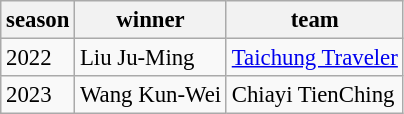<table class="wikitable" style="font-size:95%;">
<tr>
<th>season</th>
<th>winner</th>
<th>team</th>
</tr>
<tr>
<td>2022</td>
<td>Liu Ju-Ming</td>
<td><a href='#'>Taichung Traveler</a></td>
</tr>
<tr>
<td>2023</td>
<td>Wang Kun-Wei</td>
<td>Chiayi TienChing</td>
</tr>
</table>
